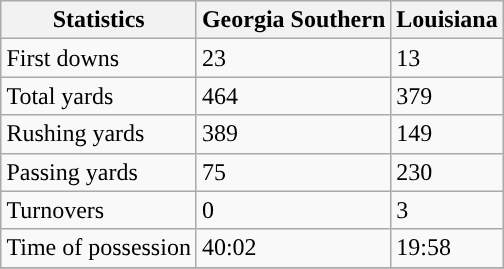<table class="wikitable" style="float: right;">
<tr>
<th>Statistics</th>
<th>Georgia Southern</th>
<th>Louisiana</th>
</tr>
<tr>
<td>First downs</td>
<td>23</td>
<td>13</td>
</tr>
<tr>
<td>Total yards</td>
<td>464</td>
<td>379</td>
</tr>
<tr>
<td>Rushing yards</td>
<td>389</td>
<td>149</td>
</tr>
<tr>
<td>Passing yards</td>
<td>75</td>
<td>230</td>
</tr>
<tr>
<td>Turnovers</td>
<td>0</td>
<td>3</td>
</tr>
<tr>
<td>Time of possession</td>
<td>40:02</td>
<td>19:58</td>
</tr>
<tr>
</tr>
</table>
